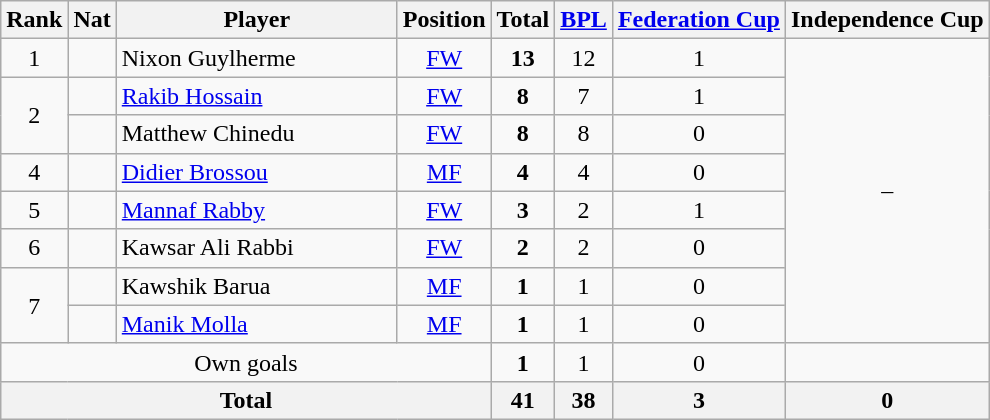<table class="wikitable" style="text-align:center">
<tr>
<th>Rank</th>
<th>Nat</th>
<th style="width:180px;">Player</th>
<th>Position</th>
<th>Total</th>
<th><a href='#'>BPL</a></th>
<th><a href='#'>Federation Cup</a></th>
<th>Independence Cup</th>
</tr>
<tr>
<td>1</td>
<td></td>
<td align=left>Nixon Guylherme</td>
<td><a href='#'>FW</a></td>
<td align="center"><strong>13</strong></td>
<td align="center">12</td>
<td align="center">1</td>
<td rowspan="8" align="center">–</td>
</tr>
<tr>
<td rowspan="2">2</td>
<td></td>
<td align=left><a href='#'>Rakib Hossain</a></td>
<td><a href='#'>FW</a></td>
<td><strong>8</strong></td>
<td>7</td>
<td>1</td>
</tr>
<tr>
<td></td>
<td align="left">Matthew Chinedu</td>
<td><a href='#'>FW</a></td>
<td><strong>8</strong></td>
<td>8</td>
<td>0</td>
</tr>
<tr>
<td>4</td>
<td></td>
<td align="left"><a href='#'>Didier Brossou</a></td>
<td><a href='#'>MF</a></td>
<td><strong>4</strong></td>
<td>4</td>
<td>0</td>
</tr>
<tr>
<td>5</td>
<td></td>
<td align="left"><a href='#'>Mannaf Rabby</a></td>
<td><a href='#'>FW</a></td>
<td><strong>3</strong></td>
<td>2</td>
<td>1</td>
</tr>
<tr>
<td>6</td>
<td></td>
<td align="left">Kawsar Ali Rabbi</td>
<td><a href='#'>FW</a></td>
<td><strong>2</strong></td>
<td>2</td>
<td>0</td>
</tr>
<tr>
<td rowspan="2">7</td>
<td></td>
<td align=left>Kawshik Barua</td>
<td><a href='#'>MF</a></td>
<td><strong>1</strong></td>
<td>1</td>
<td>0</td>
</tr>
<tr>
<td></td>
<td align=left><a href='#'>Manik Molla</a></td>
<td><a href='#'>MF</a></td>
<td><strong>1</strong></td>
<td>1</td>
<td>0</td>
</tr>
<tr>
<td colspan="4">Own goals</td>
<td><strong>1</strong></td>
<td>1</td>
<td>0</td>
<td></td>
</tr>
<tr>
<th colspan="4" align="center">Total</th>
<th>41</th>
<th align="center">38</th>
<th align="center">3</th>
<th align="center">0</th>
</tr>
</table>
